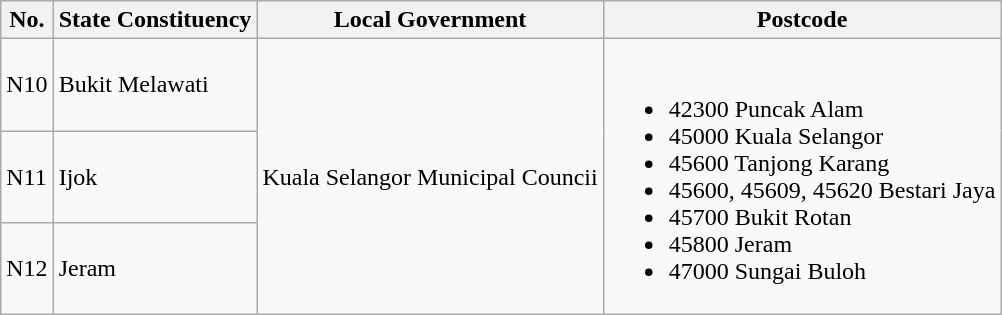<table class="wikitable">
<tr>
<th>No.</th>
<th>State Constituency</th>
<th>Local Government</th>
<th>Postcode</th>
</tr>
<tr>
<td>N10</td>
<td>Bukit Melawati</td>
<td rowspan="3">Kuala Selangor Municipal Councii</td>
<td rowspan="3"><br><ul><li>42300 Puncak Alam</li><li>45000 Kuala Selangor</li><li>45600 Tanjong Karang</li><li>45600, 45609, 45620 Bestari Jaya</li><li>45700 Bukit Rotan</li><li>45800 Jeram</li><li>47000 Sungai Buloh</li></ul></td>
</tr>
<tr>
<td>N11</td>
<td>Ijok</td>
</tr>
<tr>
<td>N12</td>
<td>Jeram</td>
</tr>
</table>
